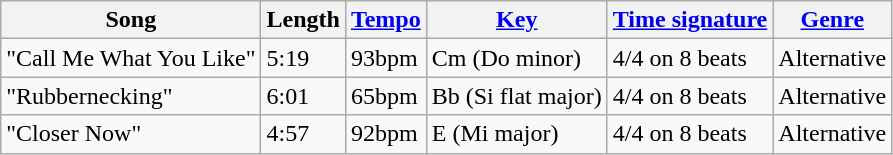<table class="wikitable">
<tr>
<th>Song</th>
<th>Length</th>
<th><a href='#'>Tempo</a></th>
<th><a href='#'>Key</a></th>
<th><a href='#'>Time signature</a></th>
<th><a href='#'>Genre</a></th>
</tr>
<tr>
<td>"Call Me What You Like"</td>
<td>5:19</td>
<td>93bpm</td>
<td>Cm (Do minor)</td>
<td>4/4 on 8 beats</td>
<td>Alternative</td>
</tr>
<tr>
<td>"Rubbernecking"</td>
<td>6:01</td>
<td>65bpm</td>
<td>Bb (Si flat major)</td>
<td>4/4 on 8 beats</td>
<td>Alternative</td>
</tr>
<tr>
<td>"Closer Now"</td>
<td>4:57</td>
<td>92bpm</td>
<td>E (Mi major)</td>
<td>4/4 on 8 beats</td>
<td>Alternative</td>
</tr>
</table>
